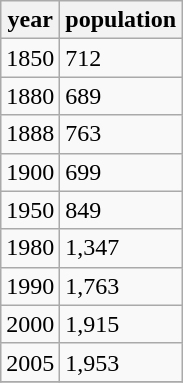<table class="wikitable">
<tr>
<th>year</th>
<th>population</th>
</tr>
<tr>
<td>1850</td>
<td>712</td>
</tr>
<tr>
<td>1880</td>
<td>689</td>
</tr>
<tr>
<td>1888</td>
<td>763</td>
</tr>
<tr>
<td>1900</td>
<td>699</td>
</tr>
<tr>
<td>1950</td>
<td>849</td>
</tr>
<tr>
<td>1980</td>
<td>1,347</td>
</tr>
<tr>
<td>1990</td>
<td>1,763</td>
</tr>
<tr>
<td>2000</td>
<td>1,915</td>
</tr>
<tr>
<td>2005</td>
<td>1,953</td>
</tr>
<tr>
</tr>
</table>
